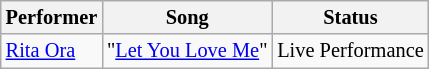<table class="wikitable" style="font-size:85%">
<tr>
<th>Performer</th>
<th>Song</th>
<th>Status</th>
</tr>
<tr>
<td> <a href='#'>Rita Ora</a></td>
<td>"<a href='#'>Let You Love Me</a>"</td>
<td>Live Performance</td>
</tr>
</table>
